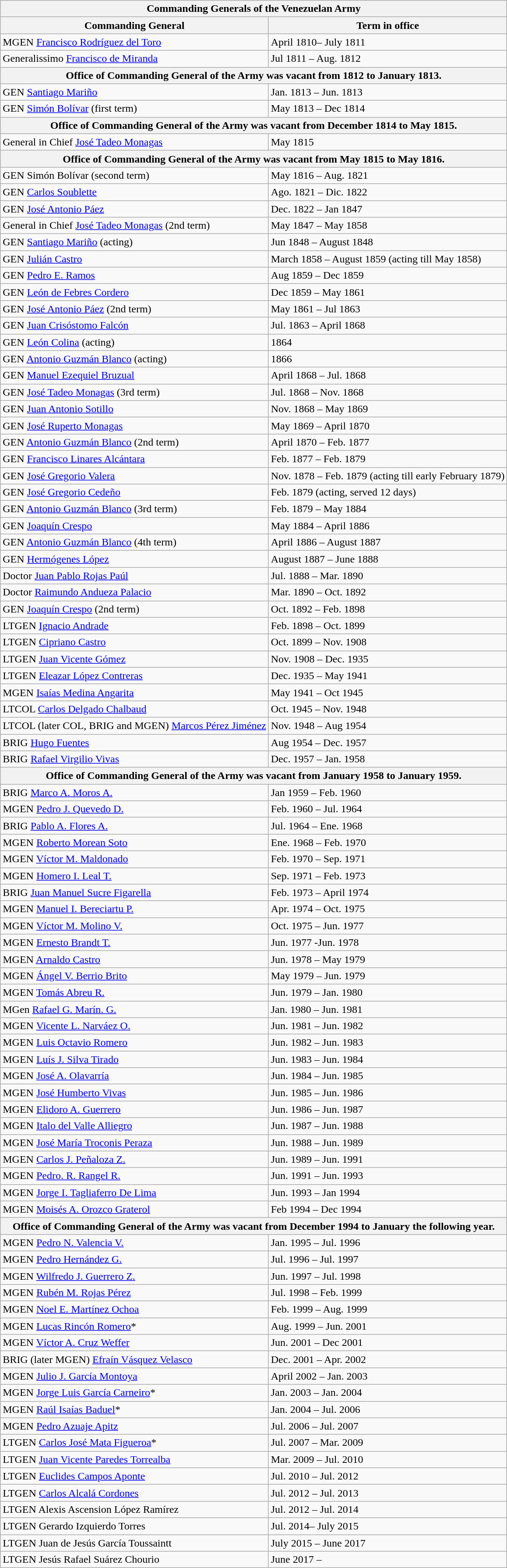<table class="wikitable">
<tr>
<th colspan="4">Commanding Generals of the Venezuelan Army</th>
</tr>
<tr>
<th align="center">Commanding General</th>
<th align="center">Term in office</th>
</tr>
<tr>
<td>MGEN <a href='#'>Francisco Rodríguez del Toro</a></td>
<td>April 1810– July 1811</td>
</tr>
<tr>
<td>Generalissimo <a href='#'>Francisco de Miranda</a></td>
<td>Jul 1811 – Aug. 1812</td>
</tr>
<tr>
<th colspan=4>Office of Commanding General of the Army was vacant from 1812 to January 1813.</th>
</tr>
<tr>
<td>GEN <a href='#'>Santiago Mariño</a></td>
<td>Jan. 1813 – Jun. 1813</td>
</tr>
<tr>
<td>GEN <a href='#'>Simón Bolívar</a> (first term)</td>
<td>May 1813 – Dec 1814</td>
</tr>
<tr bgcolor="cfcfcf">
<th colspan=4>Office of Commanding General of the Army was vacant from December 1814 to May 1815.</th>
</tr>
<tr>
<td>General in Chief <a href='#'>José Tadeo Monagas</a></td>
<td>May 1815</td>
</tr>
<tr>
<th colspan=4>Office of Commanding General of the Army was vacant from May 1815 to May 1816.</th>
</tr>
<tr>
<td>GEN Simón Bolívar (second term)</td>
<td>May 1816 – Aug. 1821</td>
</tr>
<tr>
<td>GEN <a href='#'>Carlos Soublette</a></td>
<td>Ago. 1821 – Dic. 1822</td>
</tr>
<tr>
<td>GEN <a href='#'>José Antonio Páez</a></td>
<td>Dec. 1822 – Jan 1847</td>
</tr>
<tr>
<td>General in Chief <a href='#'>José Tadeo Monagas</a> (2nd term)</td>
<td>May 1847 – May 1858</td>
</tr>
<tr>
<td>GEN <a href='#'>Santiago Mariño</a> (acting)</td>
<td>Jun 1848 – August 1848</td>
</tr>
<tr>
<td>GEN <a href='#'>Julián Castro</a></td>
<td>March 1858 – August 1859 (acting till May 1858)</td>
</tr>
<tr>
<td>GEN <a href='#'>Pedro E. Ramos</a></td>
<td>Aug 1859 – Dec 1859</td>
</tr>
<tr>
<td>GEN <a href='#'>León de Febres Cordero</a></td>
<td>Dec 1859 – May 1861</td>
</tr>
<tr>
<td>GEN <a href='#'>José Antonio Páez</a> (2nd term)</td>
<td>May 1861 – Jul 1863</td>
</tr>
<tr>
<td>GEN <a href='#'>Juan Crisóstomo Falcón</a></td>
<td>Jul. 1863 – April 1868</td>
</tr>
<tr>
<td>GEN <a href='#'>León Colina</a> (acting)</td>
<td>1864</td>
</tr>
<tr>
<td>GEN <a href='#'>Antonio Guzmán Blanco</a> (acting)</td>
<td>1866</td>
</tr>
<tr>
<td>GEN <a href='#'>Manuel Ezequiel Bruzual</a></td>
<td>April 1868 – Jul. 1868</td>
</tr>
<tr>
<td>GEN <a href='#'>José Tadeo Monagas</a> (3rd term)</td>
<td>Jul. 1868 – Nov. 1868</td>
</tr>
<tr>
<td>GEN <a href='#'>Juan Antonio Sotillo</a></td>
<td>Nov. 1868 – May 1869</td>
</tr>
<tr>
<td>GEN <a href='#'>José Ruperto Monagas</a></td>
<td>May 1869 – April 1870</td>
</tr>
<tr>
<td>GEN <a href='#'>Antonio Guzmán Blanco</a> (2nd term)</td>
<td>April 1870 – Feb. 1877</td>
</tr>
<tr>
<td>GEN <a href='#'>Francisco Linares Alcántara</a></td>
<td>Feb. 1877 – Feb. 1879</td>
</tr>
<tr>
<td>GEN <a href='#'>José Gregorio Valera</a></td>
<td>Nov. 1878 – Feb. 1879 (acting till early February 1879)</td>
</tr>
<tr>
<td>GEN <a href='#'>José Gregorio Cedeño</a></td>
<td>Feb. 1879 (acting, served 12 days)</td>
</tr>
<tr>
<td>GEN <a href='#'>Antonio Guzmán Blanco</a> (3rd term)</td>
<td>Feb. 1879 – May 1884</td>
</tr>
<tr>
<td>GEN <a href='#'>Joaquín Crespo</a></td>
<td>May 1884 – April 1886</td>
</tr>
<tr>
<td>GEN <a href='#'>Antonio Guzmán Blanco</a> (4th term)</td>
<td>April 1886 – August 1887</td>
</tr>
<tr>
<td>GEN <a href='#'>Hermógenes López</a></td>
<td>August 1887 – June 1888</td>
</tr>
<tr>
<td>Doctor <a href='#'>Juan Pablo Rojas Paúl</a></td>
<td>Jul. 1888 – Mar. 1890</td>
</tr>
<tr>
<td>Doctor <a href='#'>Raimundo Andueza Palacio</a></td>
<td>Mar. 1890 – Oct. 1892</td>
</tr>
<tr>
<td>GEN <a href='#'>Joaquín Crespo</a> (2nd term)</td>
<td>Oct. 1892 – Feb. 1898</td>
</tr>
<tr>
<td>LTGEN <a href='#'>Ignacio Andrade</a></td>
<td>Feb. 1898 – Oct. 1899</td>
</tr>
<tr>
<td>LTGEN <a href='#'>Cipriano Castro</a></td>
<td>Oct. 1899 – Nov. 1908</td>
</tr>
<tr>
<td>LTGEN <a href='#'>Juan Vicente Gómez</a></td>
<td>Nov. 1908 – Dec. 1935</td>
</tr>
<tr>
<td>LTGEN <a href='#'>Eleazar López Contreras</a></td>
<td>Dec. 1935 – May 1941</td>
</tr>
<tr>
<td>MGEN <a href='#'>Isaías Medina Angarita</a></td>
<td>May 1941 – Oct 1945</td>
</tr>
<tr>
<td>LTCOL <a href='#'>Carlos Delgado Chalbaud</a></td>
<td>Oct. 1945 – Nov. 1948</td>
</tr>
<tr>
<td>LTCOL (later COL, BRIG and MGEN) <a href='#'>Marcos Pérez Jiménez</a></td>
<td>Nov. 1948 – Aug 1954</td>
</tr>
<tr>
<td>BRIG <a href='#'>Hugo Fuentes</a></td>
<td>Aug 1954 – Dec. 1957</td>
</tr>
<tr>
<td>BRIG <a href='#'>Rafael Virgilio Vivas</a></td>
<td>Dec. 1957 – Jan. 1958</td>
</tr>
<tr>
<th colspan=4>Office of Commanding General of the Army was vacant from January 1958 to January 1959.</th>
</tr>
<tr>
<td>BRIG <a href='#'>Marco A. Moros A.</a></td>
<td>Jan 1959 – Feb. 1960</td>
</tr>
<tr>
<td>MGEN <a href='#'>Pedro J. Quevedo D.</a></td>
<td>Feb. 1960 – Jul. 1964</td>
</tr>
<tr>
<td>BRIG <a href='#'>Pablo A. Flores A.</a></td>
<td>Jul. 1964 – Ene. 1968</td>
</tr>
<tr>
<td>MGEN <a href='#'>Roberto Morean Soto</a></td>
<td>Ene. 1968 – Feb. 1970</td>
</tr>
<tr>
<td>MGEN <a href='#'>Víctor M. Maldonado</a></td>
<td>Feb. 1970 – Sep. 1971</td>
</tr>
<tr>
<td>MGEN <a href='#'>Homero I. Leal T.</a></td>
<td>Sep. 1971 – Feb. 1973</td>
</tr>
<tr>
<td>BRIG <a href='#'>Juan Manuel Sucre Figarella</a></td>
<td>Feb. 1973 – April 1974</td>
</tr>
<tr>
<td>MGEN <a href='#'>Manuel I. Bereciartu P.</a></td>
<td>Apr. 1974 – Oct. 1975</td>
</tr>
<tr>
<td>MGEN <a href='#'>Víctor M. Molino V.</a></td>
<td>Oct. 1975 – Jun. 1977</td>
</tr>
<tr>
<td>MGEN <a href='#'>Ernesto Brandt T.</a></td>
<td>Jun. 1977 -Jun. 1978</td>
</tr>
<tr>
<td>MGEN <a href='#'>Arnaldo Castro</a></td>
<td>Jun. 1978 – May 1979</td>
</tr>
<tr>
<td>MGEN <a href='#'>Ángel V. Berrio Brito</a></td>
<td>May 1979 – Jun. 1979</td>
</tr>
<tr>
<td>MGEN <a href='#'>Tomás Abreu R.</a></td>
<td>Jun. 1979 – Jan. 1980</td>
</tr>
<tr>
<td>MGen <a href='#'>Rafael G. Marín. G.</a></td>
<td>Jan. 1980 – Jun. 1981</td>
</tr>
<tr>
<td>MGEN <a href='#'>Vicente L. Narváez O.</a></td>
<td>Jun. 1981 – Jun. 1982</td>
</tr>
<tr>
<td>MGEN <a href='#'>Luis Octavio Romero</a></td>
<td>Jun. 1982 – Jun. 1983</td>
</tr>
<tr>
<td>MGEN <a href='#'>Luís J. Silva Tirado</a></td>
<td>Jun. 1983 – Jun. 1984</td>
</tr>
<tr>
<td>MGEN <a href='#'>José A. Olavarría</a></td>
<td>Jun. 1984 – Jun. 1985</td>
</tr>
<tr>
<td>MGEN <a href='#'>José Humberto Vivas</a></td>
<td>Jun. 1985 – Jun. 1986</td>
</tr>
<tr>
<td>MGEN <a href='#'>Elidoro A. Guerrero</a></td>
<td>Jun. 1986 – Jun. 1987</td>
</tr>
<tr>
<td>MGEN <a href='#'>Italo del Valle Alliegro</a></td>
<td>Jun. 1987 – Jun. 1988</td>
</tr>
<tr>
<td>MGEN <a href='#'>José María Troconis Peraza</a></td>
<td>Jun. 1988 – Jun. 1989</td>
</tr>
<tr>
<td>MGEN <a href='#'>Carlos J. Peñaloza Z.</a></td>
<td>Jun. 1989 – Jun. 1991</td>
</tr>
<tr>
<td>MGEN <a href='#'>Pedro. R. Rangel R.</a></td>
<td>Jun. 1991 – Jun. 1993</td>
</tr>
<tr>
<td>MGEN <a href='#'>Jorge I. Tagliaferro De Lima</a></td>
<td>Jun. 1993 – Jan 1994</td>
</tr>
<tr>
<td>MGEN <a href='#'>Moisés A. Orozco Graterol</a></td>
<td>Feb 1994 – Dec 1994</td>
</tr>
<tr>
<th colspan=4>Office of Commanding General of the Army was vacant from December 1994 to January the following year.</th>
</tr>
<tr>
<td>MGEN <a href='#'>Pedro N. Valencia V.</a></td>
<td>Jan. 1995 – Jul. 1996</td>
</tr>
<tr>
<td>MGEN <a href='#'>Pedro Hernández G.</a></td>
<td>Jul. 1996 – Jul. 1997</td>
</tr>
<tr>
<td>MGEN <a href='#'>Wilfredo J. Guerrero Z.</a></td>
<td>Jun. 1997 – Jul. 1998</td>
</tr>
<tr>
<td>MGEN <a href='#'>Rubén M. Rojas Pérez</a></td>
<td>Jul. 1998 – Feb. 1999</td>
</tr>
<tr>
<td>MGEN <a href='#'>Noel E. Martínez Ochoa</a></td>
<td>Feb. 1999 – Aug. 1999</td>
</tr>
<tr>
<td>MGEN <a href='#'>Lucas Rincón Romero</a>*</td>
<td>Aug. 1999 – Jun. 2001</td>
</tr>
<tr>
<td>MGEN <a href='#'>Víctor A. Cruz Weffer</a></td>
<td>Jun. 2001 – Dec 2001</td>
</tr>
<tr>
<td>BRIG (later MGEN) <a href='#'>Efraín Vásquez Velasco</a></td>
<td>Dec. 2001 – Apr. 2002</td>
</tr>
<tr>
<td>MGEN <a href='#'>Julio J. García Montoya</a></td>
<td>April 2002 – Jan. 2003</td>
</tr>
<tr>
<td>MGEN <a href='#'>Jorge Luis García Carneiro</a>*</td>
<td>Jan. 2003 – Jan. 2004</td>
</tr>
<tr>
<td>MGEN <a href='#'>Raúl Isaías Baduel</a>*</td>
<td>Jan. 2004 – Jul. 2006</td>
</tr>
<tr>
<td>MGEN <a href='#'>Pedro Azuaje Apitz</a></td>
<td>Jul. 2006 – Jul. 2007</td>
</tr>
<tr>
<td>LTGEN <a href='#'>Carlos José Mata Figueroa</a>*</td>
<td>Jul. 2007 – Mar. 2009</td>
</tr>
<tr>
<td>LTGEN <a href='#'>Juan Vicente Paredes Torrealba</a></td>
<td>Mar. 2009 – Jul. 2010</td>
</tr>
<tr>
<td>LTGEN <a href='#'>Euclides Campos Aponte</a></td>
<td>Jul. 2010 – Jul. 2012</td>
</tr>
<tr>
<td>LTGEN <a href='#'>Carlos Alcalá Cordones</a></td>
<td>Jul. 2012 – Jul. 2013</td>
</tr>
<tr>
<td>LTGEN Alexis Ascension López Ramírez</td>
<td>Jul. 2012 – Jul. 2014</td>
</tr>
<tr>
<td>LTGEN Gerardo Izquierdo Torres</td>
<td>Jul. 2014– July 2015</td>
</tr>
<tr>
<td>LTGEN Juan de Jesús García Toussaintt</td>
<td>July 2015 – June 2017</td>
</tr>
<tr>
<td>LTGEN Jesús Rafael Suárez Chourio</td>
<td>June 2017 –</td>
</tr>
</table>
